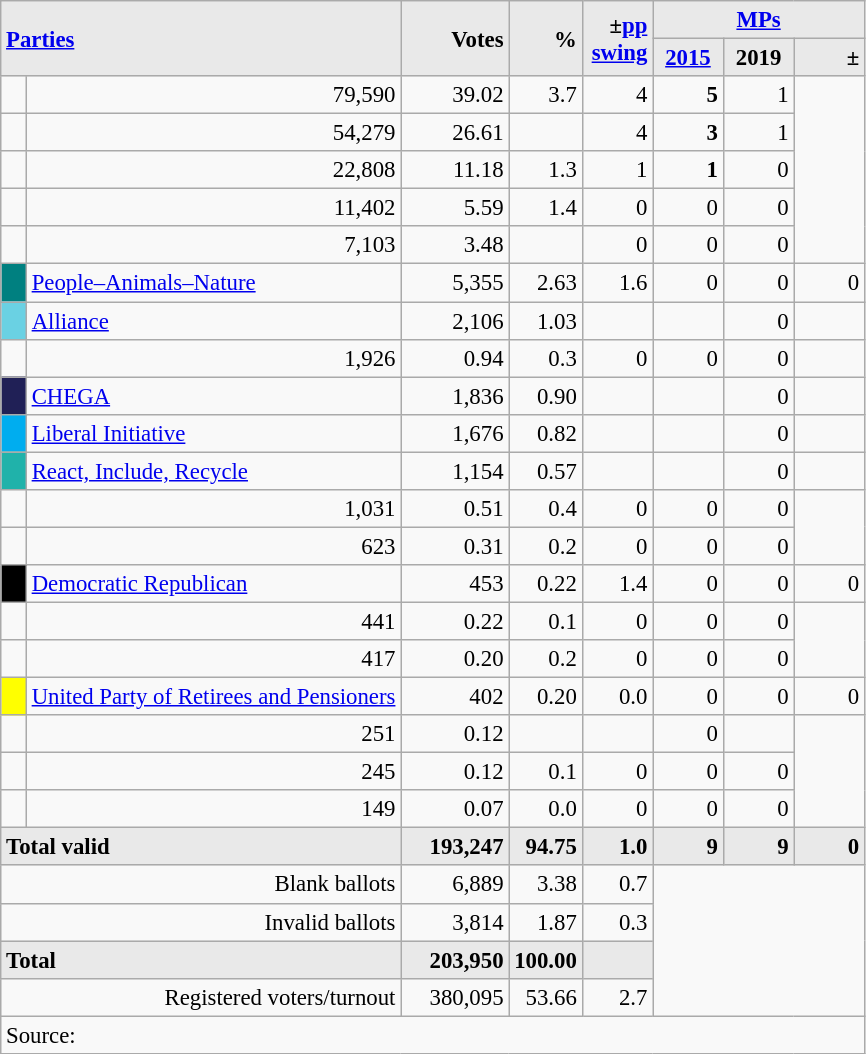<table class="wikitable" style="text-align:right; font-size:95%;">
<tr>
<th rowspan="2" colspan="2" style="background:#e9e9e9; text-align:left;" alignleft><a href='#'>Parties</a></th>
<th rowspan="2" style="background:#e9e9e9; text-align:right;">Votes</th>
<th rowspan="2" style="background:#e9e9e9; text-align:right;">%</th>
<th rowspan="2" style="background:#e9e9e9; text-align:right;">±<a href='#'>pp</a> <a href='#'>swing</a></th>
<th colspan="3" style="background:#e9e9e9; text-align:center;"><a href='#'>MPs</a></th>
</tr>
<tr style="background-color:#E9E9E9">
<th style="background-color:#E9E9E9;text-align:center;"><a href='#'>2015</a></th>
<th style="background-color:#E9E9E9;text-align:center;">2019</th>
<th style="background:#e9e9e9; text-align:right;">±</th>
</tr>
<tr>
<td></td>
<td>79,590</td>
<td>39.02</td>
<td>3.7</td>
<td>4</td>
<td><strong>5</strong></td>
<td>1</td>
</tr>
<tr>
<td></td>
<td>54,279</td>
<td>26.61</td>
<td></td>
<td>4</td>
<td><strong>3</strong></td>
<td>1</td>
</tr>
<tr>
<td></td>
<td>22,808</td>
<td>11.18</td>
<td>1.3</td>
<td>1</td>
<td><strong>1</strong></td>
<td>0</td>
</tr>
<tr>
<td></td>
<td>11,402</td>
<td>5.59</td>
<td>1.4</td>
<td>0</td>
<td>0</td>
<td>0</td>
</tr>
<tr>
<td></td>
<td>7,103</td>
<td>3.48</td>
<td></td>
<td>0</td>
<td>0</td>
<td>0</td>
</tr>
<tr>
<td style="width: 10px" bgcolor="teal" align="center"></td>
<td align="left"><a href='#'>People–Animals–Nature</a></td>
<td>5,355</td>
<td>2.63</td>
<td>1.6</td>
<td>0</td>
<td>0</td>
<td>0</td>
</tr>
<tr>
<td style="width: 10px" bgcolor="#6AD1E3" align="center"></td>
<td align="left"><a href='#'>Alliance</a></td>
<td>2,106</td>
<td>1.03</td>
<td></td>
<td></td>
<td>0</td>
<td></td>
</tr>
<tr>
<td></td>
<td>1,926</td>
<td>0.94</td>
<td>0.3</td>
<td>0</td>
<td>0</td>
<td>0</td>
</tr>
<tr>
<td style="width: 10px" bgcolor="#202056" align="center"></td>
<td align="left"><a href='#'>CHEGA</a></td>
<td>1,836</td>
<td>0.90</td>
<td></td>
<td></td>
<td>0</td>
<td></td>
</tr>
<tr>
<td style="width: 10px" bgcolor="#00ADEF" align="center"></td>
<td align="left"><a href='#'>Liberal Initiative</a></td>
<td>1,676</td>
<td>0.82</td>
<td></td>
<td></td>
<td>0</td>
<td></td>
</tr>
<tr>
<td style="width: 10px" bgcolor=LightSeaGreen align="center"></td>
<td align=left><a href='#'>React, Include, Recycle</a></td>
<td>1,154</td>
<td>0.57</td>
<td></td>
<td></td>
<td>0</td>
<td></td>
</tr>
<tr>
<td></td>
<td>1,031</td>
<td>0.51</td>
<td>0.4</td>
<td>0</td>
<td>0</td>
<td>0</td>
</tr>
<tr>
<td></td>
<td>623</td>
<td>0.31</td>
<td>0.2</td>
<td>0</td>
<td>0</td>
<td>0</td>
</tr>
<tr>
<td style="width: 10px" bgcolor=black align="center"></td>
<td align=left><a href='#'>Democratic Republican</a></td>
<td>453</td>
<td>0.22</td>
<td>1.4</td>
<td>0</td>
<td>0</td>
<td>0</td>
</tr>
<tr>
<td></td>
<td>441</td>
<td>0.22</td>
<td>0.1</td>
<td>0</td>
<td>0</td>
<td>0</td>
</tr>
<tr>
<td></td>
<td>417</td>
<td>0.20</td>
<td>0.2</td>
<td>0</td>
<td>0</td>
<td>0</td>
</tr>
<tr>
<td style="width: 10px" bgcolor=yellow align="center"></td>
<td align=left><a href='#'>United Party of Retirees and Pensioners</a></td>
<td>402</td>
<td>0.20</td>
<td>0.0</td>
<td>0</td>
<td>0</td>
<td>0</td>
</tr>
<tr>
<td></td>
<td>251</td>
<td>0.12</td>
<td></td>
<td></td>
<td>0</td>
<td></td>
</tr>
<tr>
<td></td>
<td>245</td>
<td>0.12</td>
<td>0.1</td>
<td>0</td>
<td>0</td>
<td>0</td>
</tr>
<tr>
<td></td>
<td>149</td>
<td>0.07</td>
<td>0.0</td>
<td>0</td>
<td>0</td>
<td>0</td>
</tr>
<tr>
<td colspan=2 align=left style="background-color:#E9E9E9"><strong>Total valid</strong></td>
<td width="65" align="right" style="background-color:#E9E9E9"><strong>193,247</strong></td>
<td width="40" align="right" style="background-color:#E9E9E9"><strong>94.75</strong></td>
<td width="40" align="right" style="background-color:#E9E9E9"><strong>1.0</strong></td>
<td width="40" align="right" style="background-color:#E9E9E9"><strong>9</strong></td>
<td width="40" align="right" style="background-color:#E9E9E9"><strong>9</strong></td>
<td width="40" align="right" style="background-color:#E9E9E9"><strong>0</strong></td>
</tr>
<tr>
<td colspan=2>Blank ballots</td>
<td>6,889</td>
<td>3.38</td>
<td>0.7</td>
<td colspan=4 rowspan=4></td>
</tr>
<tr>
<td colspan=2>Invalid ballots</td>
<td>3,814</td>
<td>1.87</td>
<td>0.3</td>
</tr>
<tr>
<td colspan=2 width="259" align=left style="background-color:#E9E9E9"><strong>Total</strong></td>
<td width="50" align="right" style="background-color:#E9E9E9"><strong>203,950</strong></td>
<td width="40" align="right" style="background-color:#E9E9E9"><strong>100.00</strong></td>
<td width="40" align="right" style="background-color:#E9E9E9"></td>
</tr>
<tr>
<td colspan=2>Registered voters/turnout</td>
<td>380,095</td>
<td>53.66</td>
<td>2.7</td>
</tr>
<tr>
<td colspan=11 align=left>Source: </td>
</tr>
</table>
